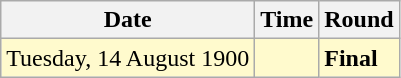<table class="wikitable">
<tr>
<th>Date</th>
<th>Time</th>
<th>Round</th>
</tr>
<tr style=background:lemonchiffon>
<td>Tuesday, 14 August 1900</td>
<td></td>
<td><strong>Final</strong></td>
</tr>
</table>
